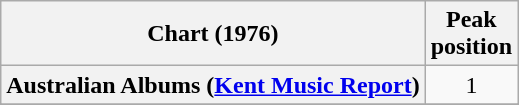<table class="wikitable sortable plainrowheaders">
<tr>
<th scope="col">Chart (1976)</th>
<th scope="col">Peak<br>position</th>
</tr>
<tr>
<th scope="row">Australian Albums (<a href='#'>Kent Music Report</a>)</th>
<td style="text-align:center;">1</td>
</tr>
<tr>
</tr>
<tr>
</tr>
<tr>
</tr>
<tr>
</tr>
<tr>
</tr>
<tr>
</tr>
</table>
